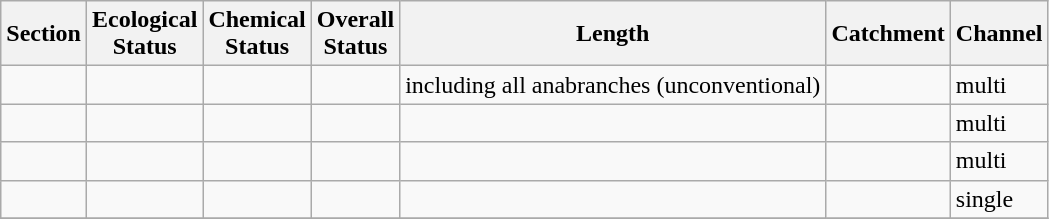<table class="wikitable">
<tr>
<th>Section</th>
<th>Ecological<br>Status</th>
<th>Chemical<br>Status</th>
<th>Overall<br>Status</th>
<th>Length</th>
<th>Catchment</th>
<th>Channel</th>
</tr>
<tr>
<td></td>
<td></td>
<td></td>
<td></td>
<td> including all anabranches (unconventional)</td>
<td></td>
<td>multi</td>
</tr>
<tr>
<td></td>
<td></td>
<td></td>
<td></td>
<td></td>
<td></td>
<td>multi</td>
</tr>
<tr>
<td></td>
<td></td>
<td></td>
<td></td>
<td></td>
<td></td>
<td>multi</td>
</tr>
<tr>
<td></td>
<td></td>
<td></td>
<td></td>
<td></td>
<td></td>
<td>single</td>
</tr>
<tr>
</tr>
</table>
